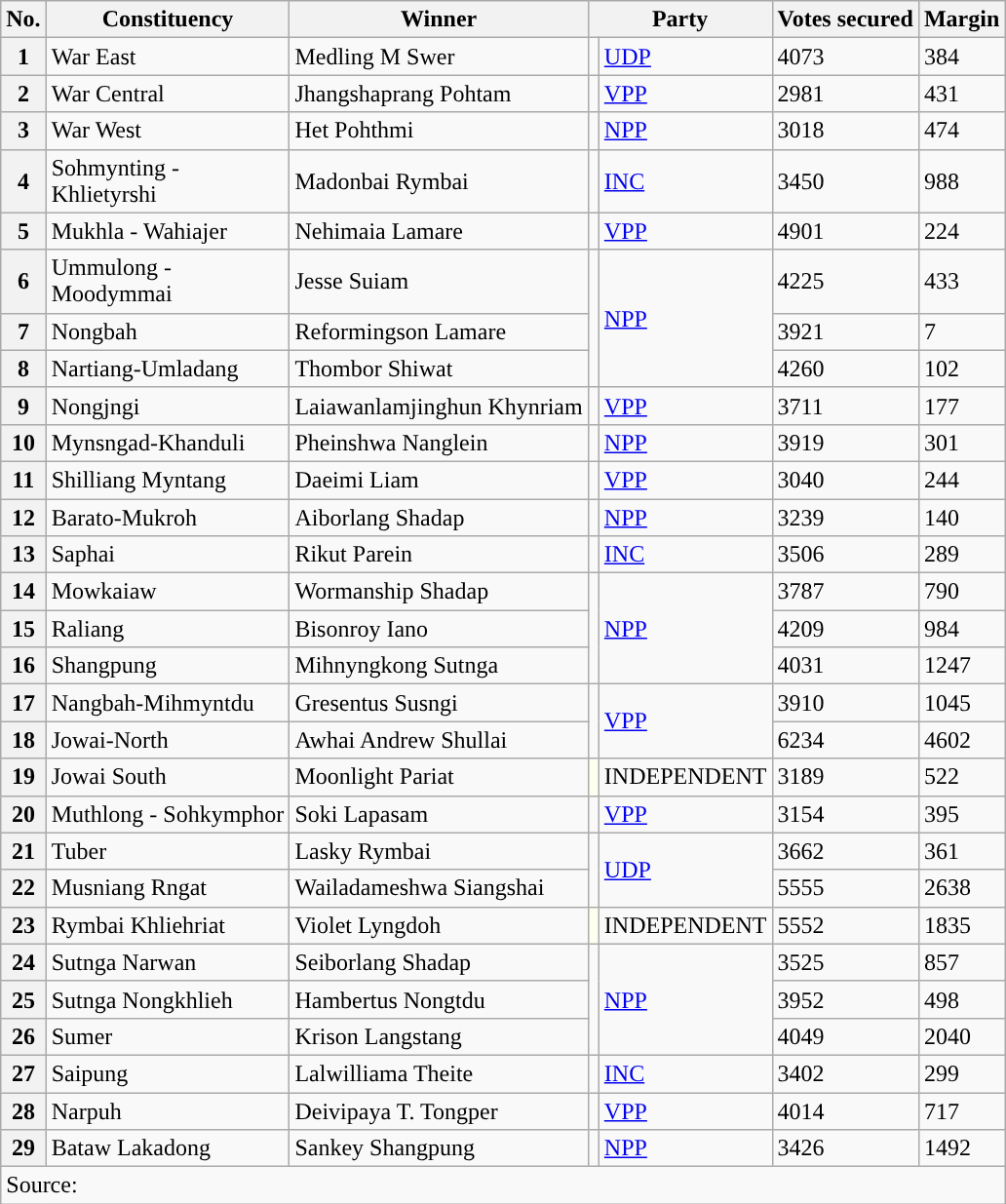<table class="wikitable sortable">
<tr>
<th>No.</th>
<th>Constituency</th>
<th>Winner</th>
<th colspan="2">Party</th>
<th>Votes secured</th>
<th>Margin</th>
</tr>
<tr>
<th>1</th>
<td>War East</td>
<td>Medling M Swer</td>
<td style="background-color:"></td>
<td><a href='#'>UDP</a></td>
<td>4073</td>
<td>384</td>
</tr>
<tr>
<th>2</th>
<td>War Central</td>
<td>Jhangshaprang Pohtam</td>
<td style="background-color:"></td>
<td><a href='#'>VPP</a></td>
<td>2981</td>
<td>431</td>
</tr>
<tr>
<th>3</th>
<td>War West</td>
<td>Het Pohthmi</td>
<td style="background-color:"></td>
<td><a href='#'>NPP</a></td>
<td>3018</td>
<td>474</td>
</tr>
<tr>
<th>4</th>
<td>Sohmynting -<br>Khlietyrshi</td>
<td>Madonbai Rymbai</td>
<td style="background-color:"></td>
<td><a href='#'>INC</a></td>
<td>3450</td>
<td>988</td>
</tr>
<tr>
<th>5</th>
<td>Mukhla - Wahiajer</td>
<td>Nehimaia Lamare</td>
<td style="background-color:"></td>
<td><a href='#'>VPP</a></td>
<td>4901</td>
<td>224</td>
</tr>
<tr>
<th>6</th>
<td>Ummulong -<br>Moodymmai</td>
<td>Jesse Suiam</td>
<td rowspan=3 style="background-color:"></td>
<td rowspan= 3><a href='#'>NPP</a></td>
<td>4225</td>
<td>433</td>
</tr>
<tr>
<th>7</th>
<td>Nongbah</td>
<td>Reformingson Lamare</td>
<td>3921</td>
<td>7</td>
</tr>
<tr>
<th>8</th>
<td>Nartiang-Umladang</td>
<td>Thombor Shiwat</td>
<td>4260</td>
<td>102</td>
</tr>
<tr>
<th>9</th>
<td>Nongjngi</td>
<td>Laiawanlamjinghun Khynriam</td>
<td style="background-color:"></td>
<td><a href='#'>VPP</a></td>
<td>3711</td>
<td>177</td>
</tr>
<tr>
<th>10</th>
<td>Mynsngad-Khanduli</td>
<td>Pheinshwa Nanglein</td>
<td style="background-color:"></td>
<td><a href='#'>NPP</a></td>
<td>3919</td>
<td>301</td>
</tr>
<tr>
<th>11</th>
<td>Shilliang Myntang</td>
<td>Daeimi Liam</td>
<td style="background-color:"></td>
<td><a href='#'>VPP</a></td>
<td>3040</td>
<td>244</td>
</tr>
<tr>
<th>12</th>
<td>Barato-Mukroh</td>
<td>Aiborlang Shadap</td>
<td style="background-color:"></td>
<td><a href='#'>NPP</a></td>
<td>3239</td>
<td>140</td>
</tr>
<tr>
<th>13</th>
<td>Saphai</td>
<td>Rikut Parein</td>
<td style="background-color:"></td>
<td><a href='#'>INC</a></td>
<td>3506</td>
<td>289</td>
</tr>
<tr>
<th>14</th>
<td>Mowkaiaw</td>
<td>Wormanship Shadap</td>
<td rowspan=3 style="background-color:"></td>
<td rowspan=3><a href='#'>NPP</a></td>
<td>3787</td>
<td>790</td>
</tr>
<tr>
<th>15</th>
<td>Raliang</td>
<td>Bisonroy Iano</td>
<td>4209</td>
<td>984</td>
</tr>
<tr>
<th>16</th>
<td>Shangpung</td>
<td>Mihnyngkong Sutnga</td>
<td>4031</td>
<td>1247</td>
</tr>
<tr>
<th>17</th>
<td>Nangbah-Mihmyntdu</td>
<td>Gresentus Susngi</td>
<td rowspan=2 style="background-color:"></td>
<td rowspan=2><a href='#'>VPP</a></td>
<td>3910</td>
<td>1045</td>
</tr>
<tr>
<th>18</th>
<td>Jowai-North</td>
<td>Awhai Andrew Shullai</td>
<td>6234</td>
<td>4602</td>
</tr>
<tr>
<th>19</th>
<td>Jowai South</td>
<td>Moonlight Pariat</td>
<td bgcolor=#FFFFF></td>
<td>INDEPENDENT</td>
<td>3189</td>
<td>522</td>
</tr>
<tr>
<th>20</th>
<td>Muthlong - Sohkymphor</td>
<td>Soki Lapasam</td>
<td style="background-color:"></td>
<td><a href='#'>VPP</a></td>
<td>3154</td>
<td>395</td>
</tr>
<tr>
<th>21</th>
<td>Tuber</td>
<td>Lasky Rymbai</td>
<td rowspan=2 style="background-color:"></td>
<td rowspan=2><a href='#'>UDP</a></td>
<td>3662</td>
<td>361</td>
</tr>
<tr>
<th>22</th>
<td>Musniang Rngat</td>
<td>Wailadameshwa Siangshai</td>
<td>5555</td>
<td>2638</td>
</tr>
<tr>
<th>23</th>
<td>Rymbai Khliehriat</td>
<td>Violet Lyngdoh</td>
<td bgcolor=#FFFFF></td>
<td>INDEPENDENT</td>
<td>5552</td>
<td>1835</td>
</tr>
<tr>
<th>24</th>
<td>Sutnga Narwan</td>
<td>Seiborlang Shadap</td>
<td rowspan=3 style="background-color:"></td>
<td rowspan=3><a href='#'>NPP</a></td>
<td>3525</td>
<td>857</td>
</tr>
<tr>
<th>25</th>
<td>Sutnga Nongkhlieh</td>
<td>Hambertus Nongtdu</td>
<td>3952</td>
<td>498</td>
</tr>
<tr>
<th>26</th>
<td>Sumer</td>
<td>Krison Langstang</td>
<td>4049</td>
<td>2040</td>
</tr>
<tr>
<th>27</th>
<td>Saipung</td>
<td>Lalwilliama Theite</td>
<td style="background-color:"></td>
<td><a href='#'>INC</a></td>
<td>3402</td>
<td>299</td>
</tr>
<tr>
<th>28</th>
<td>Narpuh</td>
<td>Deivipaya T. Tongper</td>
<td style="background-color:"></td>
<td><a href='#'>VPP</a></td>
<td>4014</td>
<td>717</td>
</tr>
<tr>
<th>29</th>
<td>Bataw Lakadong</td>
<td>Sankey Shangpung</td>
<td style="background-color:"></td>
<td><a href='#'>NPP</a></td>
<td>3426</td>
<td>1492</td>
</tr>
<tr>
<td Colspan=7>Source: </td>
</tr>
</table>
